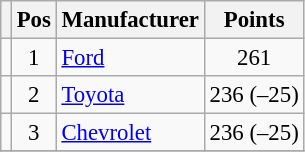<table class="wikitable" style="font-size: 95%">
<tr>
<th></th>
<th>Pos</th>
<th>Manufacturer</th>
<th>Points</th>
</tr>
<tr>
<td align="left"></td>
<td style="text-align:center;">1</td>
<td><a href='#'>Ford</a></td>
<td style="text-align:center;">261</td>
</tr>
<tr>
<td align="left"></td>
<td style="text-align:center;">2</td>
<td><a href='#'>Toyota</a></td>
<td style="text-align:center;">236 (–25)</td>
</tr>
<tr>
<td align="left"></td>
<td style="text-align:center;">3</td>
<td><a href='#'>Chevrolet</a></td>
<td style="text-align:center;">236 (–25)</td>
</tr>
<tr class="sortbottom">
</tr>
</table>
